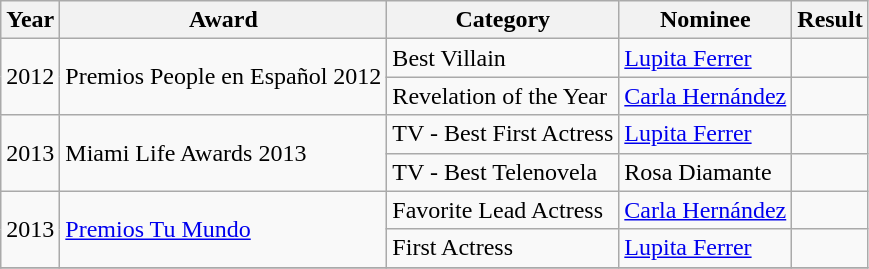<table class="wikitable">
<tr>
<th>Year</th>
<th>Award</th>
<th>Category</th>
<th>Nominee</th>
<th>Result</th>
</tr>
<tr>
<td rowspan=2>2012</td>
<td rowspan=2>Premios People en Español 2012</td>
<td>Best Villain</td>
<td><a href='#'>Lupita Ferrer</a></td>
<td></td>
</tr>
<tr>
<td>Revelation of the Year</td>
<td><a href='#'>Carla Hernández</a></td>
<td></td>
</tr>
<tr>
<td rowspan="2">2013</td>
<td rowspan=2>Miami Life Awards 2013</td>
<td>TV - Best First Actress</td>
<td><a href='#'>Lupita Ferrer</a></td>
<td></td>
</tr>
<tr>
<td>TV - Best Telenovela</td>
<td>Rosa Diamante</td>
<td></td>
</tr>
<tr>
<td rowspan="2">2013</td>
<td rowspan="2"><a href='#'>Premios Tu Mundo</a></td>
<td>Favorite Lead Actress</td>
<td><a href='#'>Carla Hernández</a></td>
<td></td>
</tr>
<tr>
<td>First Actress</td>
<td><a href='#'>Lupita Ferrer</a></td>
<td></td>
</tr>
<tr>
</tr>
</table>
